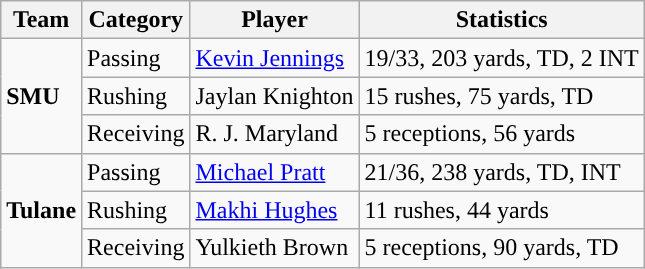<table class="wikitable" style="float: right;">
<tr>
<th>Team</th>
<th>Category</th>
<th>Player</th>
<th>Statistics</th>
</tr>
<tr>
<td rowspan=3><strong>SMU</strong></td>
<td>Passing</td>
<td><a href='#'>Kevin Jennings</a></td>
<td>19/33, 203 yards, TD, 2 INT</td>
</tr>
<tr>
<td>Rushing</td>
<td>Jaylan Knighton</td>
<td>15 rushes, 75 yards, TD</td>
</tr>
<tr>
<td>Receiving</td>
<td>R. J. Maryland</td>
<td>5 receptions, 56 yards</td>
</tr>
<tr>
<td rowspan=3><strong>Tulane</strong></td>
<td>Passing</td>
<td><a href='#'>Michael Pratt</a></td>
<td>21/36, 238 yards, TD, INT</td>
</tr>
<tr>
<td>Rushing</td>
<td><a href='#'>Makhi Hughes</a></td>
<td>11 rushes, 44 yards</td>
</tr>
<tr>
<td>Receiving</td>
<td>Yulkieth Brown</td>
<td>5 receptions, 90 yards, TD</td>
</tr>
</table>
